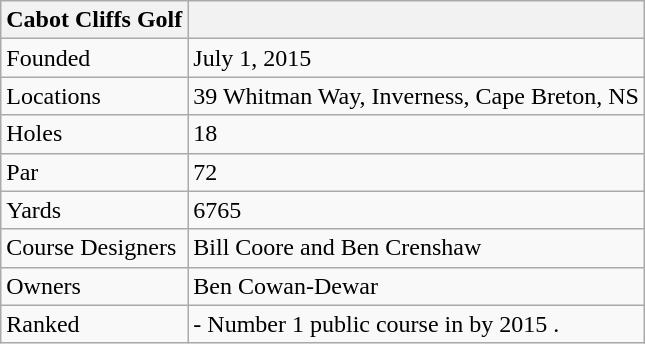<table class="wikitable">
<tr>
<th>Cabot Cliffs Golf</th>
<th></th>
</tr>
<tr>
<td>Founded</td>
<td>July 1, 2015</td>
</tr>
<tr>
<td>Locations</td>
<td>39 Whitman Way, Inverness, Cape Breton, NS</td>
</tr>
<tr>
<td>Holes</td>
<td>18</td>
</tr>
<tr>
<td>Par</td>
<td>72</td>
</tr>
<tr>
<td>Yards</td>
<td>6765</td>
</tr>
<tr>
<td>Course Designers</td>
<td>Bill Coore and Ben Crenshaw</td>
</tr>
<tr>
<td>Owners</td>
<td>Ben Cowan-Dewar</td>
</tr>
<tr>
<td>Ranked</td>
<td>- Number 1 public course in by  2015                     .</td>
</tr>
</table>
